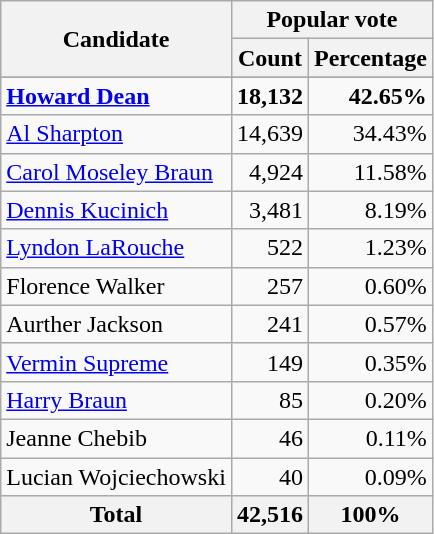<table class="wikitable sortable plainrowheaders" style="text-align:right;">
<tr>
<th rowspan="2">Candidate</th>
<th colspan="2">Popular vote</th>
</tr>
<tr>
<th>Count</th>
<th>Percentage</th>
</tr>
<tr>
</tr>
<tr>
<td style="text-align:left;"><strong><a href='#'>Howard Dean</a></strong></td>
<td><strong>18,132</strong></td>
<td><strong>42.65%</strong></td>
</tr>
<tr>
<td style="text-align:left;"><a href='#'>Al Sharpton</a></td>
<td>14,639</td>
<td>34.43%</td>
</tr>
<tr>
<td style="text-align:left;"><a href='#'>Carol Moseley Braun</a></td>
<td>4,924</td>
<td>11.58%</td>
</tr>
<tr>
<td style="text-align:left;"><a href='#'>Dennis Kucinich</a></td>
<td>3,481</td>
<td>8.19%</td>
</tr>
<tr>
<td style="text-align:left;"><a href='#'>Lyndon LaRouche</a></td>
<td>522</td>
<td>1.23%</td>
</tr>
<tr>
<td style="text-align:left;">Florence Walker</td>
<td>257</td>
<td>0.60%</td>
</tr>
<tr>
<td style="text-align:left;">Aurther Jackson</td>
<td>241</td>
<td>0.57%</td>
</tr>
<tr>
<td style="text-align:left;"><a href='#'>Vermin Supreme</a></td>
<td>149</td>
<td>0.35%</td>
</tr>
<tr>
<td style="text-align:left;"><a href='#'>Harry Braun</a></td>
<td>85</td>
<td>0.20%</td>
</tr>
<tr>
<td style="text-align:left;">Jeanne Chebib</td>
<td>46</td>
<td>0.11%</td>
</tr>
<tr>
<td style="text-align:left;">Lucian Wojciechowski</td>
<td>40</td>
<td>0.09%</td>
</tr>
<tr class="sortbottom">
<th>Total</th>
<th>42,516</th>
<th>100%</th>
</tr>
</table>
